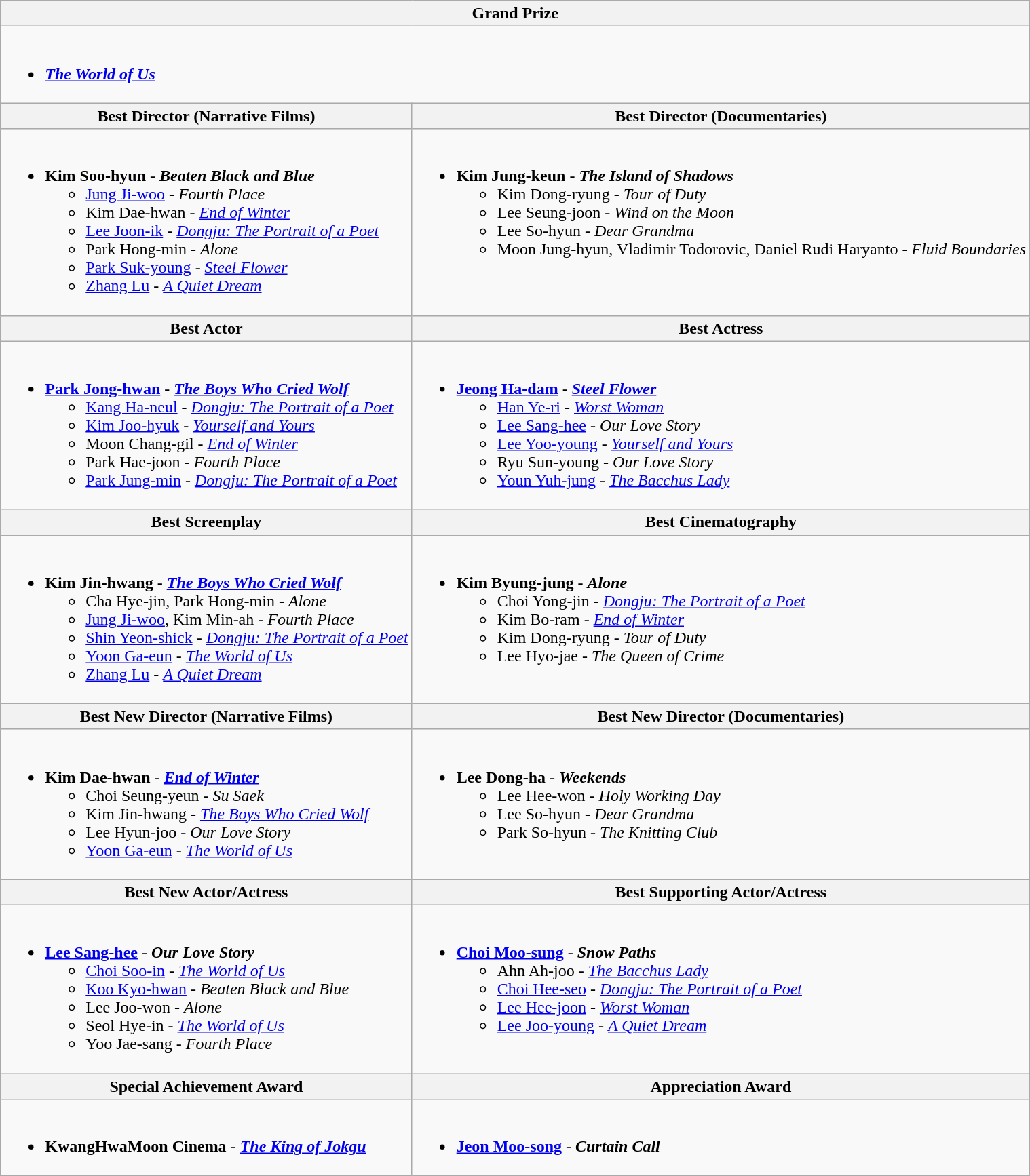<table class="wikitable">
<tr>
<th colspan="2">Grand Prize</th>
</tr>
<tr>
<td colspan="2" style="vertical-align:top;"><br><ul><li><strong><em><a href='#'>The World of Us</a></em></strong></li></ul></td>
</tr>
<tr>
<th style="width="50%">Best Director (Narrative Films)</th>
<th style="width="50%">Best Director (Documentaries)</th>
</tr>
<tr>
<td valign="top"><br><ul><li><strong>Kim Soo-hyun</strong> - <strong><em>Beaten Black and Blue</em></strong><ul><li><a href='#'>Jung Ji-woo</a> - <em>Fourth Place</em></li><li>Kim Dae-hwan - <em><a href='#'>End of Winter</a></em></li><li><a href='#'>Lee Joon-ik</a> - <em><a href='#'>Dongju: The Portrait of a Poet</a></em></li><li>Park Hong-min - <em>Alone</em></li><li><a href='#'>Park Suk-young</a> - <em><a href='#'>Steel Flower</a></em></li><li><a href='#'>Zhang Lu</a> - <em><a href='#'>A Quiet Dream</a></em></li></ul></li></ul></td>
<td valign="top"><br><ul><li><strong>Kim Jung-keun</strong> - <strong><em>The Island of Shadows</em></strong><ul><li>Kim Dong-ryung - <em>Tour of Duty</em></li><li>Lee Seung-joon - <em>Wind on the Moon</em></li><li>Lee So-hyun  - <em>Dear Grandma</em></li><li>Moon Jung-hyun, Vladimir Todorovic, Daniel Rudi Haryanto - <em>Fluid Boundaries</em></li></ul></li></ul></td>
</tr>
<tr>
<th style="width="50%">Best Actor</th>
<th style="width="50%">Best Actress</th>
</tr>
<tr>
<td valign="top"><br><ul><li><strong><a href='#'>Park Jong-hwan</a></strong> - <strong><em><a href='#'>The Boys Who Cried Wolf</a></em></strong><ul><li><a href='#'>Kang Ha-neul</a> - <em><a href='#'>Dongju: The Portrait of a Poet</a></em></li><li><a href='#'>Kim Joo-hyuk</a> - <em><a href='#'>Yourself and Yours</a></em></li><li>Moon Chang-gil - <em><a href='#'>End of Winter</a></em></li><li>Park Hae-joon - <em>Fourth Place</em></li><li><a href='#'>Park Jung-min</a> - <em><a href='#'>Dongju: The Portrait of a Poet</a></em></li></ul></li></ul></td>
<td valign="top"><br><ul><li><strong><a href='#'>Jeong Ha-dam</a></strong> - <strong><em><a href='#'>Steel Flower</a></em></strong><ul><li><a href='#'>Han Ye-ri</a> - <em><a href='#'>Worst Woman</a></em></li><li><a href='#'>Lee Sang-hee</a> - <em>Our Love Story</em></li><li><a href='#'>Lee Yoo-young</a> - <em><a href='#'>Yourself and Yours</a></em></li><li>Ryu Sun-young - <em>Our Love Story</em></li><li><a href='#'>Youn Yuh-jung</a> - <em><a href='#'>The Bacchus Lady</a></em></li></ul></li></ul></td>
</tr>
<tr>
<th style="width="50%">Best Screenplay</th>
<th style="width="50%">Best Cinematography</th>
</tr>
<tr>
<td valign="top"><br><ul><li><strong>Kim Jin-hwang</strong> - <strong><em><a href='#'>The Boys Who Cried Wolf</a></em></strong><ul><li>Cha Hye-jin, Park Hong-min - <em>Alone</em></li><li><a href='#'>Jung Ji-woo</a>, Kim Min-ah - <em>Fourth Place</em></li><li><a href='#'>Shin Yeon-shick</a> - <em><a href='#'>Dongju: The Portrait of a Poet</a></em></li><li><a href='#'>Yoon Ga-eun</a> - <em><a href='#'>The World of Us</a></em></li><li><a href='#'>Zhang Lu</a> - <em><a href='#'>A Quiet Dream</a></em></li></ul></li></ul></td>
<td valign="top"><br><ul><li><strong>Kim Byung-jung</strong> - <strong><em>Alone</em></strong><ul><li>Choi Yong-jin - <em><a href='#'>Dongju: The Portrait of a Poet</a></em></li><li>Kim Bo-ram - <em><a href='#'>End of Winter</a></em></li><li>Kim Dong-ryung - <em>Tour of Duty</em></li><li>Lee Hyo-jae - <em>The Queen of Crime</em></li></ul></li></ul></td>
</tr>
<tr>
<th style="width="50%">Best New Director (Narrative Films)</th>
<th style="width="50%">Best New Director (Documentaries)</th>
</tr>
<tr>
<td valign="top"><br><ul><li><strong>Kim Dae-hwan</strong> - <strong><em><a href='#'>End of Winter</a></em></strong><ul><li>Choi Seung-yeun - <em>Su Saek</em></li><li>Kim Jin-hwang - <em><a href='#'>The Boys Who Cried Wolf</a></em></li><li>Lee Hyun-joo - <em>Our Love Story</em></li><li><a href='#'>Yoon Ga-eun</a> - <em><a href='#'>The World of Us</a></em></li></ul></li></ul></td>
<td valign="top"><br><ul><li><strong>Lee Dong-ha</strong> - <strong><em>Weekends</em></strong><ul><li>Lee Hee-won - <em>Holy Working Day</em></li><li>Lee So-hyun - <em>Dear Grandma</em></li><li>Park So-hyun - <em>The Knitting Club</em></li></ul></li></ul></td>
</tr>
<tr>
<th style="width="50%">Best New Actor/Actress</th>
<th style="width="50%">Best Supporting Actor/Actress</th>
</tr>
<tr>
<td valign="top"><br><ul><li><strong><a href='#'>Lee Sang-hee</a></strong> - <strong><em>Our Love Story</em></strong><ul><li><a href='#'>Choi Soo-in</a> - <em><a href='#'>The World of Us</a></em></li><li><a href='#'>Koo Kyo-hwan</a> - <em>Beaten Black and Blue</em></li><li>Lee Joo-won - <em>Alone</em></li><li>Seol Hye-in - <em><a href='#'>The World of Us</a></em></li><li>Yoo Jae-sang - <em>Fourth Place</em></li></ul></li></ul></td>
<td valign="top"><br><ul><li><strong><a href='#'>Choi Moo-sung</a></strong> - <strong><em>Snow Paths</em></strong><ul><li>Ahn Ah-joo - <em><a href='#'>The Bacchus Lady</a></em></li><li><a href='#'>Choi Hee-seo</a> - <em><a href='#'>Dongju: The Portrait of a Poet</a></em></li><li><a href='#'>Lee Hee-joon</a> - <em><a href='#'>Worst Woman</a></em></li><li><a href='#'>Lee Joo-young</a> - <em><a href='#'>A Quiet Dream</a></em></li></ul></li></ul></td>
</tr>
<tr>
<th style="width="50%">Special Achievement Award</th>
<th style="width="50%">Appreciation Award</th>
</tr>
<tr>
<td valign="top"><br><ul><li><strong>KwangHwaMoon Cinema</strong> - <strong><em><a href='#'>The King of Jokgu</a></em></strong></li></ul></td>
<td valign="top"><br><ul><li><strong><a href='#'>Jeon Moo-song</a></strong> - <strong><em>Curtain Call</em></strong></li></ul></td>
</tr>
</table>
